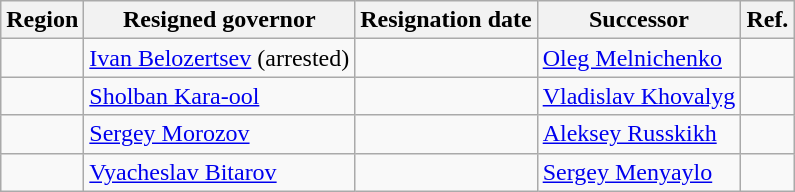<table class="wikitable" style="text-align:left">
<tr>
<th>Region</th>
<th>Resigned governor</th>
<th>Resignation date</th>
<th>Successor</th>
<th>Ref.</th>
</tr>
<tr>
<td></td>
<td><a href='#'>Ivan Belozertsev</a> (arrested)</td>
<td></td>
<td><a href='#'>Oleg Melnichenko</a></td>
<td></td>
</tr>
<tr>
<td></td>
<td><a href='#'>Sholban Kara-ool</a></td>
<td></td>
<td><a href='#'>Vladislav Khovalyg</a></td>
<td></td>
</tr>
<tr>
<td></td>
<td><a href='#'>Sergey Morozov</a></td>
<td></td>
<td><a href='#'>Aleksey Russkikh</a></td>
<td></td>
</tr>
<tr>
<td></td>
<td><a href='#'>Vyacheslav Bitarov</a></td>
<td></td>
<td><a href='#'>Sergey Menyaylo</a></td>
<td></td>
</tr>
</table>
